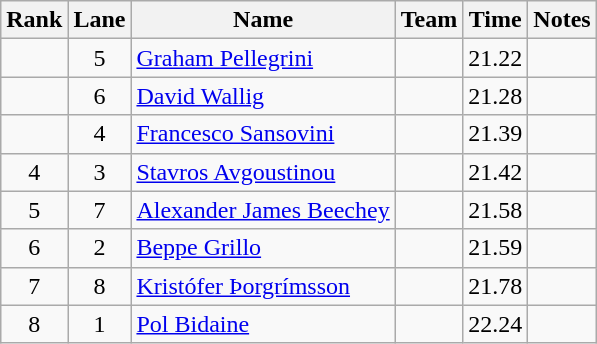<table class="wikitable sortable" style="text-align:center">
<tr>
<th>Rank</th>
<th>Lane</th>
<th>Name</th>
<th>Team</th>
<th>Time</th>
<th>Notes</th>
</tr>
<tr>
<td></td>
<td>5</td>
<td align="left"><a href='#'>Graham Pellegrini</a></td>
<td align=left></td>
<td>21.22</td>
<td></td>
</tr>
<tr>
<td></td>
<td>6</td>
<td align="left"><a href='#'>David Wallig</a></td>
<td align=left></td>
<td>21.28</td>
<td></td>
</tr>
<tr>
<td></td>
<td>4</td>
<td align="left"><a href='#'>Francesco Sansovini</a></td>
<td align=left></td>
<td>21.39</td>
<td></td>
</tr>
<tr>
<td>4</td>
<td>3</td>
<td align="left"><a href='#'>Stavros Avgoustinou</a></td>
<td align=left></td>
<td>21.42</td>
<td></td>
</tr>
<tr>
<td>5</td>
<td>7</td>
<td align="left"><a href='#'>Alexander James Beechey</a></td>
<td align=left></td>
<td>21.58</td>
<td></td>
</tr>
<tr>
<td>6</td>
<td>2</td>
<td align="left"><a href='#'>Beppe Grillo</a></td>
<td align=left></td>
<td>21.59</td>
<td></td>
</tr>
<tr>
<td>7</td>
<td>8</td>
<td align="left"><a href='#'>Kristófer Þorgrímsson</a></td>
<td align=left></td>
<td>21.78</td>
<td></td>
</tr>
<tr>
<td>8</td>
<td>1</td>
<td align="left"><a href='#'>Pol Bidaine</a></td>
<td align=left></td>
<td>22.24</td>
<td></td>
</tr>
</table>
